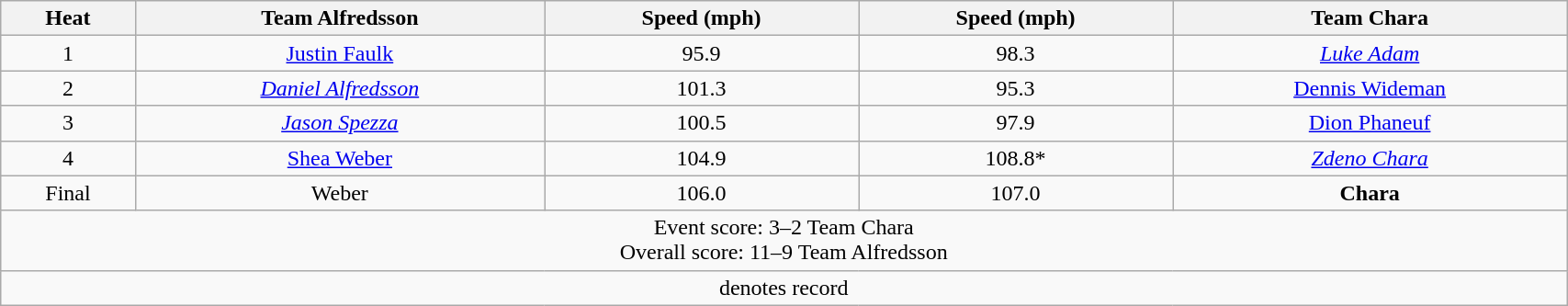<table width="90%" class="wikitable">
<tr align="center">
<th>Heat</th>
<th>Team Alfredsson</th>
<th>Speed (mph)</th>
<th>Speed (mph)</th>
<th>Team Chara</th>
</tr>
<tr align="center">
<td>1</td>
<td><a href='#'>Justin Faulk</a></td>
<td>95.9</td>
<td>98.3</td>
<td><em><a href='#'>Luke Adam</a></em></td>
</tr>
<tr align="center">
<td>2</td>
<td><em><a href='#'>Daniel Alfredsson</a></em></td>
<td>101.3</td>
<td>95.3</td>
<td><a href='#'>Dennis Wideman</a></td>
</tr>
<tr align="center">
<td>3</td>
<td><em><a href='#'>Jason Spezza</a></em></td>
<td>100.5</td>
<td>97.9</td>
<td><a href='#'>Dion Phaneuf</a></td>
</tr>
<tr align="center">
<td>4</td>
<td><a href='#'>Shea Weber</a></td>
<td>104.9</td>
<td>108.8*</td>
<td><em><a href='#'>Zdeno Chara</a></em></td>
</tr>
<tr align="center">
<td>Final</td>
<td>Weber</td>
<td>106.0</td>
<td>107.0</td>
<td><strong>Chara</strong></td>
</tr>
<tr align="center">
<td colspan="5">Event score: 3–2 Team Chara<br>Overall score: 11–9 Team Alfredsson</td>
</tr>
<tr align="center">
<td colspan="5"> denotes record</td>
</tr>
</table>
